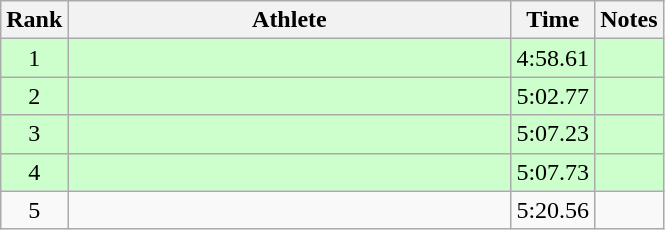<table class="wikitable" style="text-align:center">
<tr>
<th>Rank</th>
<th Style="width:18em">Athlete</th>
<th>Time</th>
<th>Notes</th>
</tr>
<tr style="background:#cfc">
<td>1</td>
<td style="text-align:left"></td>
<td>4:58.61</td>
<td></td>
</tr>
<tr style="background:#cfc">
<td>2</td>
<td style="text-align:left"></td>
<td>5:02.77</td>
<td></td>
</tr>
<tr style="background:#cfc">
<td>3</td>
<td style="text-align:left"></td>
<td>5:07.23</td>
<td></td>
</tr>
<tr style="background:#cfc">
<td>4</td>
<td style="text-align:left"></td>
<td>5:07.73</td>
<td></td>
</tr>
<tr>
<td>5</td>
<td style="text-align:left"></td>
<td>5:20.56</td>
<td></td>
</tr>
</table>
